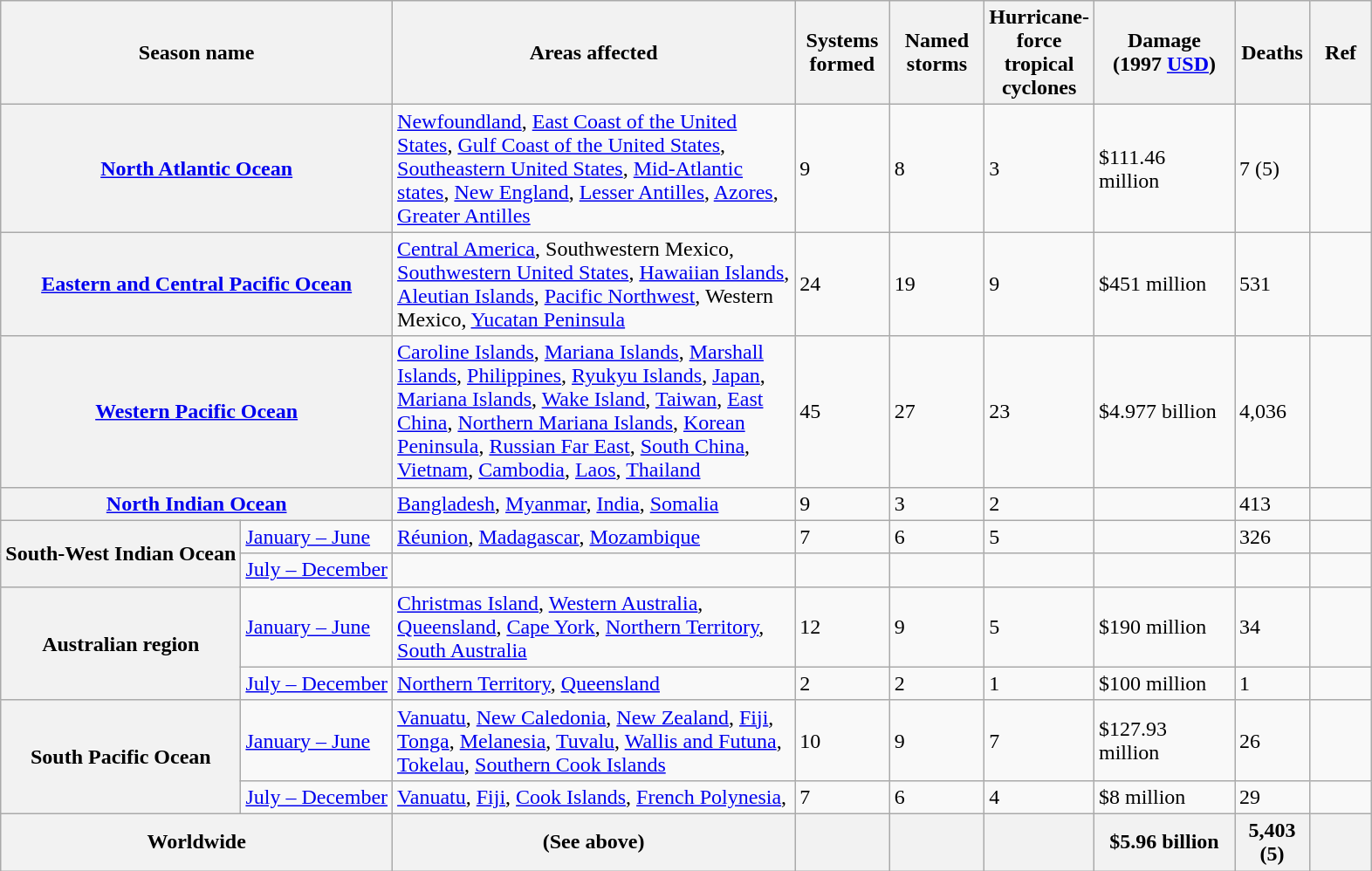<table class="wikitable">
<tr>
<th colspan=2><strong>Season name</strong></th>
<th width="300"><strong>Areas affected</strong></th>
<th width="65"><strong>Systems formed</strong></th>
<th width="65"><strong>Named storms</strong></th>
<th width="65"><strong>Hurricane-force<br>tropical cyclones</strong></th>
<th width="100"><strong>Damage<br>(1997 <a href='#'>USD</a>)</strong></th>
<th width="50"><strong>Deaths</strong></th>
<th width="40"><strong>Ref</strong></th>
</tr>
<tr>
<th colspan=2><a href='#'>North Atlantic Ocean</a></th>
<td><a href='#'>Newfoundland</a>, <a href='#'>East Coast of the United States</a>, <a href='#'>Gulf Coast of the United States</a>, <a href='#'>Southeastern United States</a>, <a href='#'>Mid-Atlantic states</a>, <a href='#'>New England</a>, <a href='#'>Lesser Antilles</a>, <a href='#'>Azores</a>, <a href='#'>Greater Antilles</a></td>
<td>9</td>
<td>8</td>
<td>3</td>
<td>$111.46 million</td>
<td>7 (5)</td>
<td></td>
</tr>
<tr>
<th colspan=2><a href='#'>Eastern and Central Pacific Ocean</a></th>
<td><a href='#'>Central America</a>, Southwestern Mexico, <a href='#'>Southwestern United States</a>, <a href='#'>Hawaiian Islands</a>, <a href='#'>Aleutian Islands</a>, <a href='#'>Pacific Northwest</a>, Western Mexico, <a href='#'>Yucatan Peninsula</a></td>
<td>24</td>
<td>19</td>
<td>9</td>
<td>$451 million</td>
<td>531</td>
<td></td>
</tr>
<tr>
<th colspan=2><a href='#'>Western Pacific Ocean</a></th>
<td><a href='#'>Caroline Islands</a>, <a href='#'>Mariana Islands</a>, <a href='#'>Marshall Islands</a>, <a href='#'>Philippines</a>, <a href='#'>Ryukyu Islands</a>, <a href='#'>Japan</a>, <a href='#'>Mariana Islands</a>, <a href='#'>Wake Island</a>, <a href='#'>Taiwan</a>, <a href='#'>East China</a>, <a href='#'>Northern Mariana Islands</a>, <a href='#'>Korean Peninsula</a>, <a href='#'>Russian Far East</a>, <a href='#'>South China</a>, <a href='#'>Vietnam</a>, <a href='#'>Cambodia</a>, <a href='#'>Laos</a>, <a href='#'>Thailand</a></td>
<td>45</td>
<td>27</td>
<td>23</td>
<td>$4.977 billion</td>
<td>4,036</td>
<td></td>
</tr>
<tr>
<th colspan=2><a href='#'>North Indian Ocean</a></th>
<td><a href='#'>Bangladesh</a>, <a href='#'>Myanmar</a>, <a href='#'>India</a>, <a href='#'>Somalia</a></td>
<td>9</td>
<td>3</td>
<td>2</td>
<td></td>
<td>413</td>
<td></td>
</tr>
<tr>
<th rowspan=2>South-West Indian Ocean</th>
<td><a href='#'>January – June</a></td>
<td><a href='#'>Réunion</a>, <a href='#'>Madagascar</a>, <a href='#'>Mozambique</a></td>
<td>7</td>
<td>6</td>
<td>5</td>
<td></td>
<td>326</td>
<td></td>
</tr>
<tr>
<td><a href='#'>July – December</a></td>
<td></td>
<td></td>
<td></td>
<td></td>
<td></td>
<td></td>
<td></td>
</tr>
<tr>
<th rowspan=2>Australian region</th>
<td><a href='#'>January – June</a></td>
<td><a href='#'>Christmas Island</a>, <a href='#'>Western Australia</a>, <a href='#'>Queensland</a>, <a href='#'>Cape York</a>, <a href='#'>Northern Territory</a>, <a href='#'>South Australia</a></td>
<td>12</td>
<td>9</td>
<td>5</td>
<td>$190 million</td>
<td>34</td>
<td></td>
</tr>
<tr>
<td><a href='#'>July – December</a></td>
<td><a href='#'>Northern Territory</a>, <a href='#'>Queensland</a></td>
<td>2</td>
<td>2</td>
<td>1</td>
<td>$100 million</td>
<td>1</td>
<td></td>
</tr>
<tr>
<th rowspan=2>South Pacific Ocean</th>
<td><a href='#'>January – June</a></td>
<td><a href='#'>Vanuatu</a>, <a href='#'>New Caledonia</a>, <a href='#'>New Zealand</a>, <a href='#'>Fiji</a>, <a href='#'>Tonga</a>, <a href='#'>Melanesia</a>, <a href='#'>Tuvalu</a>, <a href='#'>Wallis and Futuna</a>, <a href='#'>Tokelau</a>, <a href='#'>Southern Cook Islands</a></td>
<td>10</td>
<td>9</td>
<td>7</td>
<td>$127.93 million</td>
<td>26</td>
<td></td>
</tr>
<tr>
<td><a href='#'>July – December</a></td>
<td><a href='#'>Vanuatu</a>, <a href='#'>Fiji</a>, <a href='#'>Cook Islands</a>, <a href='#'>French Polynesia</a>,</td>
<td>7</td>
<td>6</td>
<td>4</td>
<td>$8 million</td>
<td>29</td>
<td></td>
</tr>
<tr>
<th colspan=2>Worldwide</th>
<th>(See above)</th>
<th> </th>
<th> </th>
<th> </th>
<th>$5.96 billion</th>
<th>5,403 (5)</th>
<th></th>
</tr>
</table>
